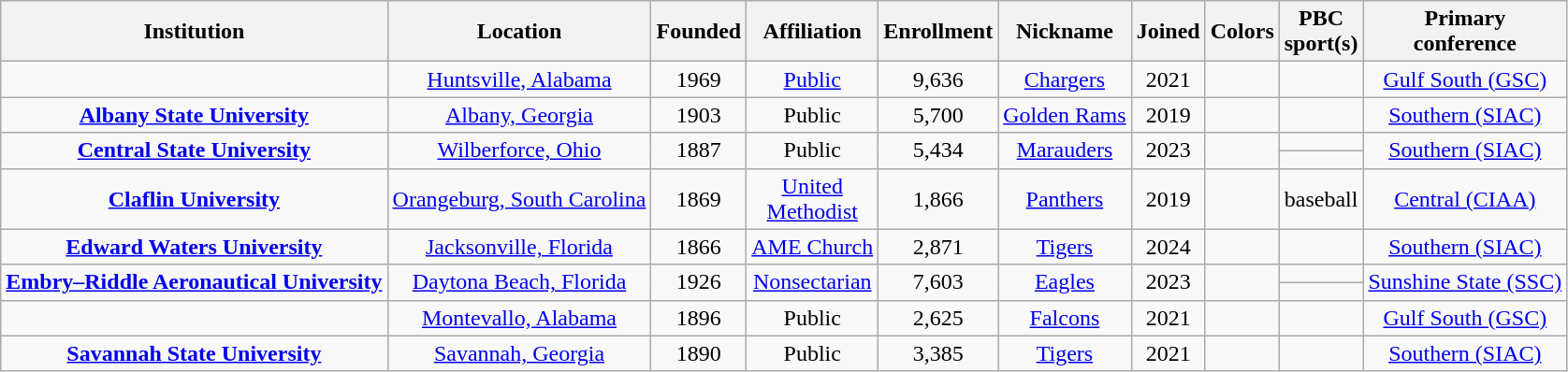<table class="wikitable sortable" style="text-align:center">
<tr>
<th>Institution</th>
<th>Location</th>
<th>Founded</th>
<th>Affiliation</th>
<th>Enrollment</th>
<th>Nickname</th>
<th>Joined</th>
<th class="unsortable">Colors</th>
<th>PBC<br>sport(s)</th>
<th>Primary<br>conference</th>
</tr>
<tr>
<td></td>
<td><a href='#'>Huntsville, Alabama</a></td>
<td>1969</td>
<td><a href='#'>Public</a></td>
<td>9,636</td>
<td><a href='#'>Chargers</a></td>
<td>2021</td>
<td></td>
<td nowrap></td>
<td><a href='#'>Gulf South (GSC)</a></td>
</tr>
<tr>
<td><strong><a href='#'>Albany State University</a></strong></td>
<td><a href='#'>Albany, Georgia</a></td>
<td>1903</td>
<td>Public</td>
<td>5,700</td>
<td><a href='#'>Golden Rams</a></td>
<td>2019</td>
<td></td>
<td nowrap></td>
<td><a href='#'>Southern (SIAC)</a></td>
</tr>
<tr>
<td rowspan=2><strong><a href='#'>Central State University</a></strong></td>
<td rowspan=2><a href='#'>Wilberforce, Ohio</a></td>
<td rowspan=2>1887</td>
<td rowspan=2>Public</td>
<td rowspan=2>5,434</td>
<td rowspan=2><a href='#'>Marauders</a></td>
<td rowspan=2>2023</td>
<td rowspan=2></td>
<td nowrap></td>
<td rowspan=2><a href='#'>Southern (SIAC)</a></td>
</tr>
<tr>
<td nowrap></td>
</tr>
<tr>
<td><strong><a href='#'>Claflin University</a></strong></td>
<td><a href='#'>Orangeburg, South Carolina</a></td>
<td>1869</td>
<td><a href='#'>United<br>Methodist</a></td>
<td>1,866</td>
<td><a href='#'>Panthers</a></td>
<td>2019</td>
<td></td>
<td nowrap>baseball</td>
<td><a href='#'>Central (CIAA)</a></td>
</tr>
<tr>
<td><strong><a href='#'>Edward Waters University</a></strong></td>
<td><a href='#'>Jacksonville, Florida</a></td>
<td>1866</td>
<td><a href='#'>AME Church</a></td>
<td>2,871</td>
<td><a href='#'>Tigers</a></td>
<td>2024</td>
<td></td>
<td nowrap></td>
<td><a href='#'>Southern (SIAC)</a></td>
</tr>
<tr>
<td rowspan=2><strong><a href='#'>Embry–Riddle Aeronautical University</a></strong></td>
<td rowspan=2><a href='#'>Daytona Beach, Florida</a></td>
<td rowspan=2>1926</td>
<td rowspan=2><a href='#'>Nonsectarian</a></td>
<td rowspan=2>7,603</td>
<td rowspan=2><a href='#'>Eagles</a></td>
<td rowspan=2>2023</td>
<td rowspan=2></td>
<td nowrap></td>
<td rowspan=2><a href='#'>Sunshine State (SSC)</a></td>
</tr>
<tr>
<td nowrap></td>
</tr>
<tr>
<td></td>
<td><a href='#'>Montevallo, Alabama</a></td>
<td>1896</td>
<td>Public</td>
<td>2,625</td>
<td><a href='#'>Falcons</a></td>
<td>2021</td>
<td></td>
<td></td>
<td><a href='#'>Gulf South (GSC)</a></td>
</tr>
<tr>
<td><strong><a href='#'>Savannah State University</a></strong></td>
<td><a href='#'>Savannah, Georgia</a></td>
<td>1890</td>
<td>Public</td>
<td>3,385</td>
<td><a href='#'>Tigers</a></td>
<td>2021</td>
<td></td>
<td nowrap></td>
<td><a href='#'>Southern (SIAC)</a></td>
</tr>
</table>
